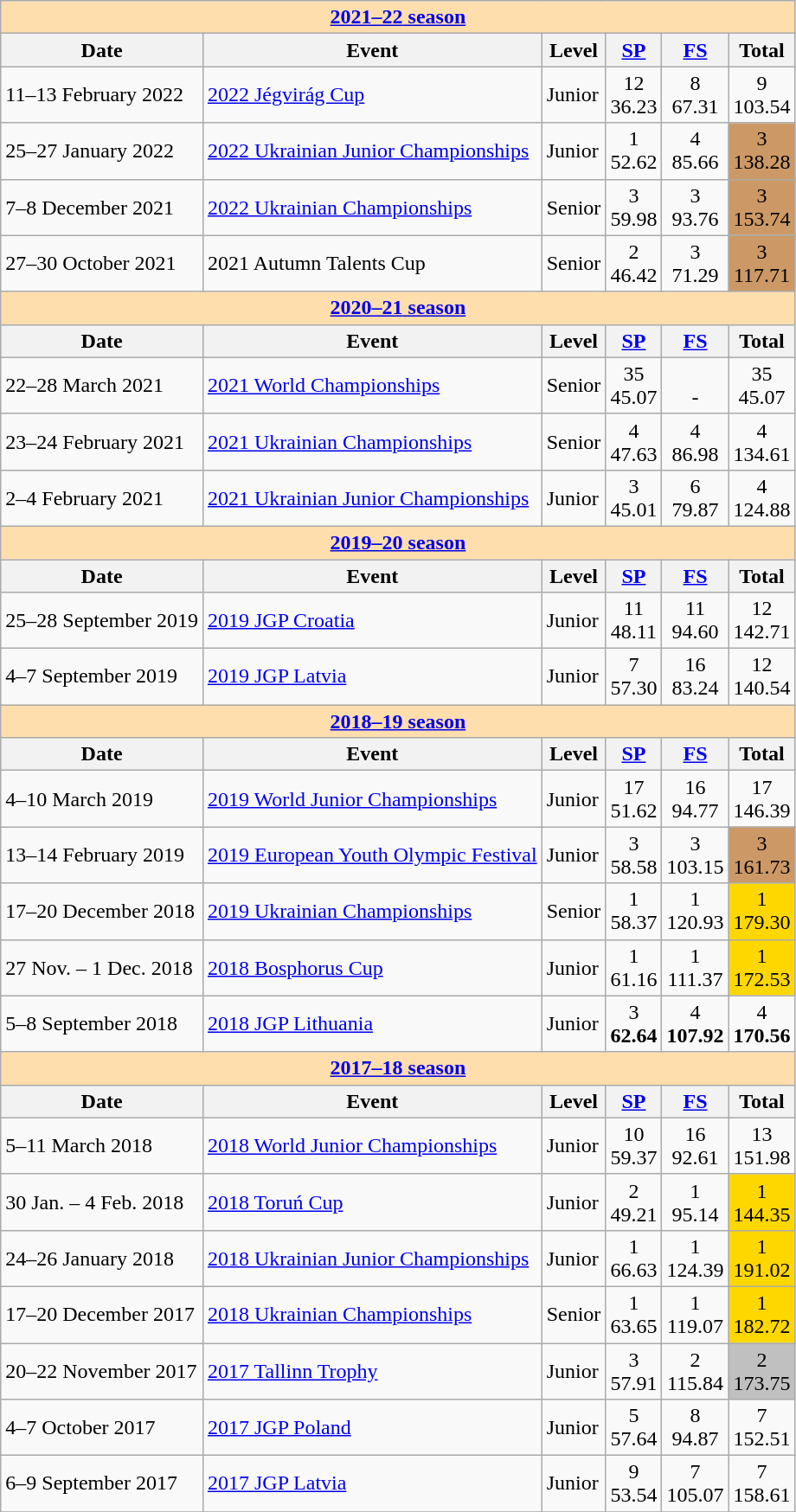<table class="wikitable">
<tr>
<th style="background-color: #ffdead;" colspan=6 align=center><a href='#'><strong>2021–22</strong> season</a></th>
</tr>
<tr>
<th>Date</th>
<th>Event</th>
<th>Level</th>
<th><a href='#'>SP</a></th>
<th><a href='#'>FS</a></th>
<th>Total</th>
</tr>
<tr>
<td>11–13 February 2022</td>
<td><a href='#'>2022 Jégvirág Cup</a></td>
<td>Junior</td>
<td align=center>12 <br> 36.23</td>
<td align=center>8 <br> 67.31</td>
<td align=center>9 <br> 103.54</td>
</tr>
<tr>
<td>25–27 January 2022</td>
<td><a href='#'>2022 Ukrainian Junior Championships</a></td>
<td>Junior</td>
<td align=center>1 <br> 52.62</td>
<td align=center>4 <br> 85.66</td>
<td align=center bgcolor=cc9966>3 <br> 138.28</td>
</tr>
<tr>
<td>7–8 December 2021</td>
<td><a href='#'>2022 Ukrainian Championships</a></td>
<td>Senior</td>
<td align=center>3 <br> 59.98</td>
<td align=center>3 <br> 93.76</td>
<td align=center bgcolor=cc9966>3 <br> 153.74</td>
</tr>
<tr>
<td>27–30 October 2021</td>
<td>2021 Autumn Talents Cup</td>
<td>Senior</td>
<td align=center>2 <br> 46.42</td>
<td align=center>3 <br> 71.29</td>
<td align=center bgcolor=cc9966>3 <br> 117.71</td>
</tr>
<tr>
<th style="background-color: #ffdead;" colspan=6 align=center><a href='#'><strong>2020–21</strong> season</a></th>
</tr>
<tr>
<th>Date</th>
<th>Event</th>
<th>Level</th>
<th><a href='#'>SP</a></th>
<th><a href='#'>FS</a></th>
<th>Total</th>
</tr>
<tr>
<td>22–28 March 2021</td>
<td><a href='#'>2021 World Championships</a></td>
<td>Senior</td>
<td align=center>35 <br> 45.07</td>
<td align=center><br> -</td>
<td align=center>35 <br> 45.07</td>
</tr>
<tr>
<td>23–24 February 2021</td>
<td><a href='#'>2021 Ukrainian Championships</a></td>
<td>Senior</td>
<td align=center>4 <br> 47.63</td>
<td align=center>4 <br> 86.98</td>
<td align=center>4 <br> 134.61</td>
</tr>
<tr>
<td>2–4 February 2021</td>
<td><a href='#'>2021 Ukrainian Junior Championships</a></td>
<td>Junior</td>
<td align=center>3 <br> 45.01</td>
<td align=center>6 <br> 79.87</td>
<td align=center>4 <br> 124.88</td>
</tr>
<tr>
<th style="background-color: #ffdead;" colspan=6 align=center><a href='#'><strong>2019–20 season</strong></a></th>
</tr>
<tr>
<th>Date</th>
<th>Event</th>
<th>Level</th>
<th><a href='#'>SP</a></th>
<th><a href='#'>FS</a></th>
<th>Total</th>
</tr>
<tr>
<td>25–28 September 2019</td>
<td><a href='#'>2019 JGP Croatia</a></td>
<td>Junior</td>
<td align=center>11 <br> 48.11</td>
<td align=center>11 <br> 94.60</td>
<td align=center>12 <br> 142.71</td>
</tr>
<tr>
<td>4–7 September 2019</td>
<td><a href='#'>2019 JGP Latvia</a></td>
<td>Junior</td>
<td align=center>7 <br> 57.30</td>
<td align=center>16 <br> 83.24</td>
<td align=center>12 <br> 140.54</td>
</tr>
<tr>
<th style="background-color: #ffdead;" colspan=6 align=center><a href='#'><strong>2018–19 season</strong></a></th>
</tr>
<tr>
<th>Date</th>
<th>Event</th>
<th>Level</th>
<th><a href='#'>SP</a></th>
<th><a href='#'>FS</a></th>
<th>Total</th>
</tr>
<tr>
<td>4–10 March 2019</td>
<td><a href='#'>2019 World Junior Championships</a></td>
<td>Junior</td>
<td align=center>17 <br> 51.62</td>
<td align=center>16 <br> 94.77</td>
<td align=center>17 <br> 146.39</td>
</tr>
<tr>
<td>13–14 February 2019</td>
<td><a href='#'>2019 European Youth Olympic Festival</a></td>
<td>Junior</td>
<td align=center>3 <br> 58.58</td>
<td align=center>3 <br> 103.15</td>
<td align=center bgcolor=cc9966>3 <br> 161.73</td>
</tr>
<tr>
<td>17–20 December 2018</td>
<td><a href='#'>2019 Ukrainian Championships</a></td>
<td>Senior</td>
<td align=center>1 <br> 58.37</td>
<td align=center>1 <br> 120.93</td>
<td align=center bgcolor=gold>1 <br> 179.30</td>
</tr>
<tr>
<td>27 Nov. – 1 Dec. 2018</td>
<td><a href='#'>2018 Bosphorus Cup</a></td>
<td>Junior</td>
<td align=center>1 <br> 61.16</td>
<td align=center>1 <br> 111.37</td>
<td align=center bgcolor=gold>1 <br> 172.53</td>
</tr>
<tr>
<td>5–8 September 2018</td>
<td><a href='#'>2018 JGP Lithuania</a></td>
<td>Junior</td>
<td align=center>3 <br> <strong>62.64</strong></td>
<td align=center>4 <br> <strong>107.92</strong></td>
<td align=center>4 <br> <strong>170.56</strong></td>
</tr>
<tr>
<td style="background-color: #ffdead; " colspan=8 align=center><a href='#'><strong>2017–18 season</strong></a></td>
</tr>
<tr>
<th>Date</th>
<th>Event</th>
<th>Level</th>
<th><a href='#'>SP</a></th>
<th><a href='#'>FS</a></th>
<th>Total</th>
</tr>
<tr>
<td>5–11 March 2018</td>
<td><a href='#'>2018 World Junior Championships</a></td>
<td>Junior</td>
<td align=center>10 <br> 59.37</td>
<td align=center>16 <br> 92.61</td>
<td align=center>13 <br> 151.98</td>
</tr>
<tr>
<td>30 Jan. – 4 Feb. 2018</td>
<td><a href='#'>2018 Toruń Cup</a></td>
<td>Junior</td>
<td align=center>2 <br> 49.21</td>
<td align=center>1 <br> 95.14</td>
<td align=center bgcolor=gold>1 <br> 144.35</td>
</tr>
<tr>
<td>24–26 January 2018</td>
<td><a href='#'>2018 Ukrainian Junior Championships</a></td>
<td>Junior</td>
<td align=center>1 <br> 66.63</td>
<td align=center>1 <br> 124.39</td>
<td align=center bgcolor=gold>1 <br> 191.02</td>
</tr>
<tr>
<td>17–20 December 2017</td>
<td><a href='#'>2018 Ukrainian Championships</a></td>
<td>Senior</td>
<td align=center>1 <br> 63.65</td>
<td align=center>1 <br> 119.07</td>
<td align=center bgcolor=gold>1 <br> 182.72</td>
</tr>
<tr>
<td>20–22 November 2017</td>
<td><a href='#'>2017 Tallinn Trophy</a></td>
<td>Junior</td>
<td align=center>3 <br> 57.91</td>
<td align=center>2 <br> 115.84</td>
<td align=center bgcolor=silver>2 <br> 173.75</td>
</tr>
<tr>
<td>4–7 October 2017</td>
<td><a href='#'>2017 JGP Poland</a></td>
<td>Junior</td>
<td align=center>5 <br> 57.64</td>
<td align=center>8 <br> 94.87</td>
<td align=center>7 <br> 152.51</td>
</tr>
<tr>
<td>6–9 September 2017</td>
<td><a href='#'>2017 JGP Latvia</a></td>
<td>Junior</td>
<td align=center>9 <br> 53.54</td>
<td align=center>7 <br> 105.07</td>
<td align=center>7 <br> 158.61</td>
</tr>
<tr>
</tr>
</table>
